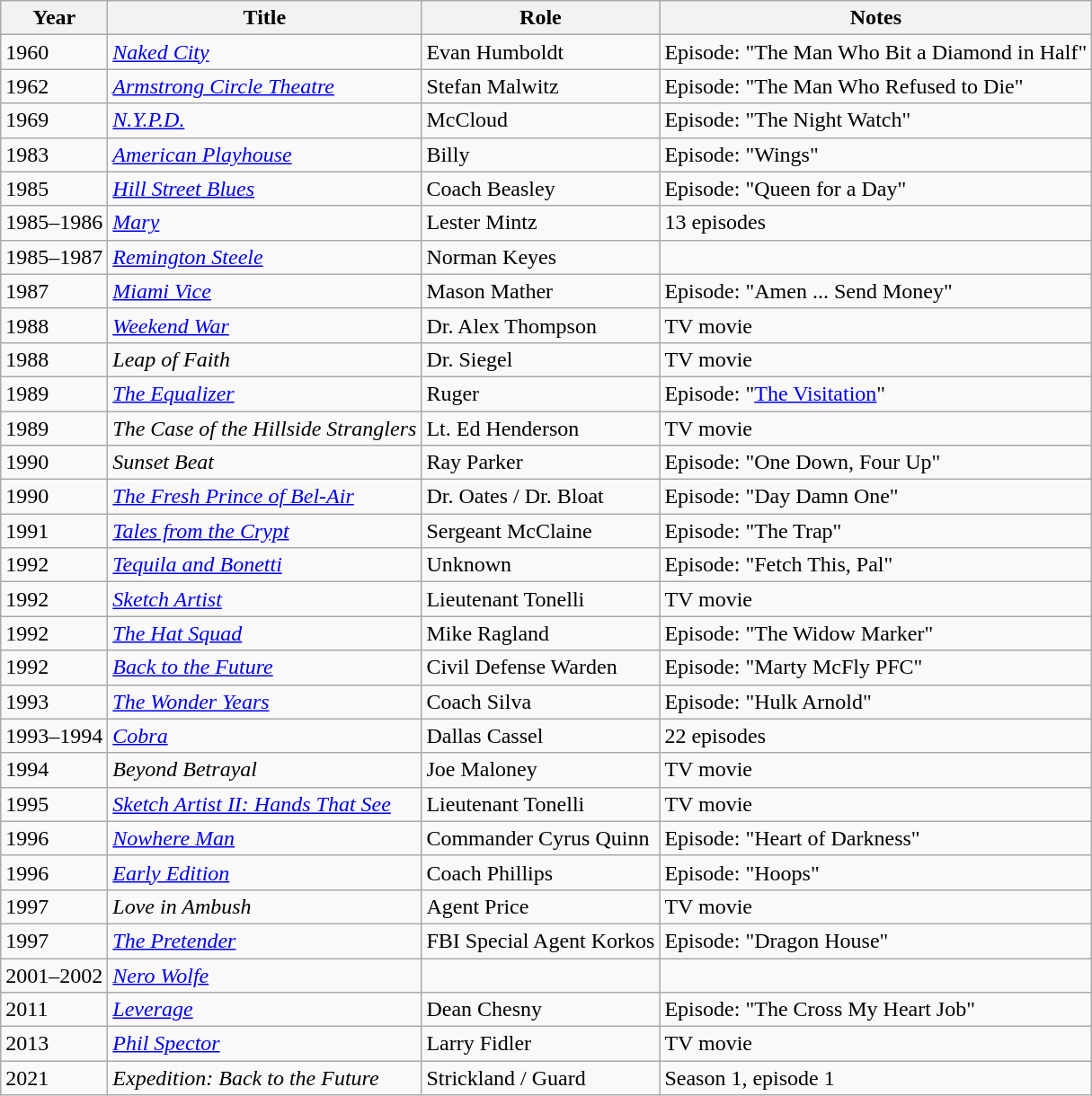<table class="wikitable sortable">
<tr>
<th>Year</th>
<th>Title</th>
<th>Role</th>
<th>Notes</th>
</tr>
<tr>
<td>1960</td>
<td><em><a href='#'>Naked City</a></em></td>
<td>Evan Humboldt</td>
<td>Episode: "The Man Who Bit a Diamond in Half"</td>
</tr>
<tr>
<td>1962</td>
<td><em><a href='#'>Armstrong Circle Theatre</a></em></td>
<td>Stefan Malwitz</td>
<td>Episode: "The Man Who Refused to Die"</td>
</tr>
<tr>
<td>1969</td>
<td><em><a href='#'>N.Y.P.D.</a></em></td>
<td>McCloud</td>
<td>Episode: "The Night Watch"</td>
</tr>
<tr>
<td>1983</td>
<td><em><a href='#'>American Playhouse</a></em></td>
<td>Billy</td>
<td>Episode: "Wings"</td>
</tr>
<tr>
<td>1985</td>
<td><em><a href='#'>Hill Street Blues</a></em></td>
<td>Coach Beasley</td>
<td>Episode: "Queen for a Day"</td>
</tr>
<tr>
<td>1985–1986</td>
<td><em><a href='#'>Mary</a></em></td>
<td>Lester Mintz</td>
<td>13 episodes</td>
</tr>
<tr>
<td>1985–1987</td>
<td><em><a href='#'>Remington Steele</a></em></td>
<td>Norman Keyes</td>
<td></td>
</tr>
<tr>
<td>1987</td>
<td><em><a href='#'>Miami Vice</a></em></td>
<td>Mason Mather</td>
<td>Episode: "Amen ... Send Money"</td>
</tr>
<tr>
<td>1988</td>
<td><em><a href='#'>Weekend War</a></em></td>
<td>Dr. Alex Thompson</td>
<td>TV movie</td>
</tr>
<tr>
<td>1988</td>
<td><em>Leap of Faith</em></td>
<td>Dr. Siegel</td>
<td>TV movie</td>
</tr>
<tr>
<td>1989</td>
<td><em><a href='#'>The Equalizer</a></em></td>
<td>Ruger</td>
<td>Episode: "<a href='#'>The Visitation</a>"</td>
</tr>
<tr>
<td>1989</td>
<td><em>The Case of the Hillside Stranglers</em></td>
<td>Lt. Ed Henderson</td>
<td>TV movie</td>
</tr>
<tr>
<td>1990</td>
<td><em>Sunset Beat</em></td>
<td>Ray Parker</td>
<td>Episode: "One Down, Four Up"</td>
</tr>
<tr>
<td>1990</td>
<td><em><a href='#'>The Fresh Prince of Bel-Air</a></em></td>
<td>Dr. Oates / Dr. Bloat</td>
<td>Episode: "Day Damn One"</td>
</tr>
<tr>
<td>1991</td>
<td><em><a href='#'>Tales from the Crypt</a></em></td>
<td>Sergeant McClaine</td>
<td>Episode: "The Trap"</td>
</tr>
<tr>
<td>1992</td>
<td><em><a href='#'>Tequila and Bonetti</a></em></td>
<td>Unknown</td>
<td>Episode: "Fetch This, Pal"</td>
</tr>
<tr>
<td>1992</td>
<td><em><a href='#'>Sketch Artist</a></em></td>
<td>Lieutenant Tonelli</td>
<td>TV movie</td>
</tr>
<tr>
<td>1992</td>
<td><em><a href='#'>The Hat Squad</a></em></td>
<td>Mike Ragland</td>
<td>Episode: "The Widow Marker"</td>
</tr>
<tr>
<td>1992</td>
<td><em><a href='#'>Back to the Future</a></em></td>
<td>Civil Defense Warden</td>
<td>Episode: "Marty McFly PFC"</td>
</tr>
<tr>
<td>1993</td>
<td><em><a href='#'>The Wonder Years</a></em></td>
<td>Coach Silva</td>
<td>Episode: "Hulk Arnold"</td>
</tr>
<tr>
<td>1993–1994</td>
<td><em><a href='#'>Cobra</a></em></td>
<td>Dallas Cassel</td>
<td>22 episodes</td>
</tr>
<tr>
<td>1994</td>
<td><em>Beyond Betrayal</em></td>
<td>Joe Maloney</td>
<td>TV movie</td>
</tr>
<tr>
<td>1995</td>
<td><em><a href='#'>Sketch Artist II: Hands That See</a></em></td>
<td>Lieutenant Tonelli</td>
<td>TV movie</td>
</tr>
<tr>
<td>1996</td>
<td><em><a href='#'>Nowhere Man</a></em></td>
<td>Commander Cyrus Quinn</td>
<td>Episode: "Heart of Darkness"</td>
</tr>
<tr>
<td>1996</td>
<td><em><a href='#'>Early Edition</a></em></td>
<td>Coach Phillips</td>
<td>Episode: "Hoops"</td>
</tr>
<tr>
<td>1997</td>
<td><em>Love in Ambush</em></td>
<td>Agent Price</td>
<td>TV movie</td>
</tr>
<tr>
<td>1997</td>
<td><em><a href='#'>The Pretender</a></em></td>
<td>FBI Special Agent Korkos</td>
<td>Episode: "Dragon House"</td>
</tr>
<tr>
<td>2001–2002</td>
<td><em><a href='#'>Nero Wolfe</a></em></td>
<td></td>
<td></td>
</tr>
<tr>
<td>2011</td>
<td><em><a href='#'>Leverage</a></em></td>
<td>Dean Chesny</td>
<td>Episode: "The Cross My Heart Job"</td>
</tr>
<tr>
<td>2013</td>
<td><em><a href='#'>Phil Spector</a></em></td>
<td>Larry Fidler</td>
<td>TV movie</td>
</tr>
<tr>
<td>2021</td>
<td><em>Expedition: Back to the Future</em></td>
<td>Strickland / Guard</td>
<td>Season 1, episode 1</td>
</tr>
</table>
